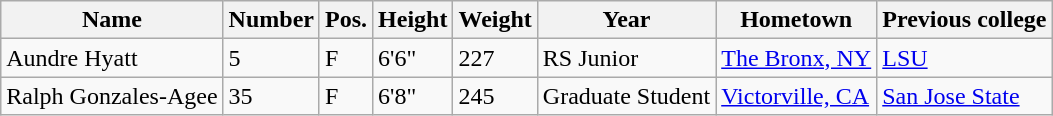<table class="wikitable sortable" border="1">
<tr>
<th>Name</th>
<th>Number</th>
<th>Pos.</th>
<th>Height</th>
<th>Weight</th>
<th>Year</th>
<th>Hometown</th>
<th class="unsortable">Previous college</th>
</tr>
<tr>
<td>Aundre Hyatt</td>
<td>5</td>
<td>F</td>
<td>6'6"</td>
<td>227</td>
<td>RS Junior</td>
<td><a href='#'>The Bronx, NY</a></td>
<td><a href='#'>LSU</a></td>
</tr>
<tr>
<td>Ralph Gonzales-Agee</td>
<td>35</td>
<td>F</td>
<td>6'8"</td>
<td>245</td>
<td>Graduate Student</td>
<td><a href='#'>Victorville, CA</a></td>
<td><a href='#'>San Jose State</a></td>
</tr>
</table>
